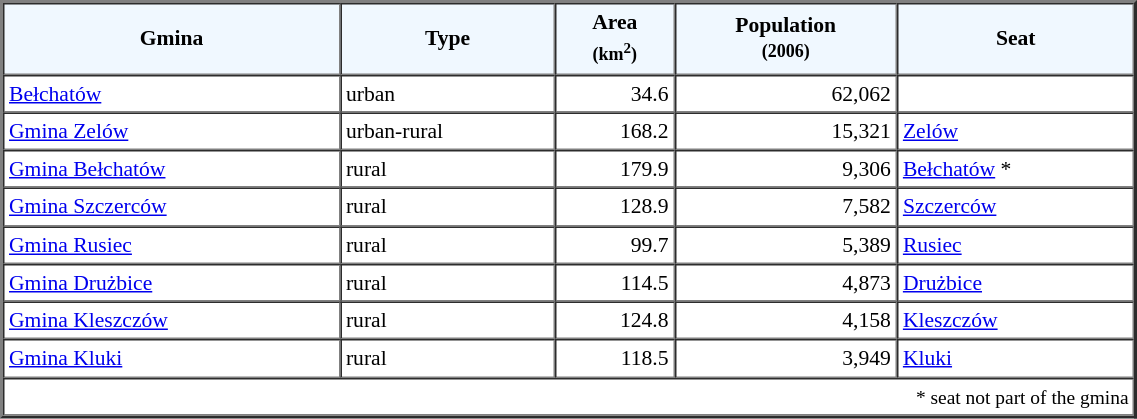<table width="60%" border="2" cellpadding="3" cellspacing="0" style="font-size:90%;line-height:120%;">
<tr bgcolor="F0F8FF">
<td style="text-align:center;"><strong>Gmina</strong></td>
<td style="text-align:center;"><strong>Type</strong></td>
<td style="text-align:center;"><strong>Area<br><small>(km<sup>2</sup>)</small></strong></td>
<td style="text-align:center;"><strong>Population<br><small>(2006)</small></strong></td>
<td style="text-align:center;"><strong>Seat</strong></td>
</tr>
<tr>
<td><a href='#'>Bełchatów</a></td>
<td>urban</td>
<td style="text-align:right;">34.6</td>
<td style="text-align:right;">62,062</td>
<td> </td>
</tr>
<tr>
<td><a href='#'>Gmina Zelów</a></td>
<td>urban-rural</td>
<td style="text-align:right;">168.2</td>
<td style="text-align:right;">15,321</td>
<td><a href='#'>Zelów</a></td>
</tr>
<tr>
<td><a href='#'>Gmina Bełchatów</a></td>
<td>rural</td>
<td style="text-align:right;">179.9</td>
<td style="text-align:right;">9,306</td>
<td><a href='#'>Bełchatów</a> *</td>
</tr>
<tr>
<td><a href='#'>Gmina Szczerców</a></td>
<td>rural</td>
<td style="text-align:right;">128.9</td>
<td style="text-align:right;">7,582</td>
<td><a href='#'>Szczerców</a></td>
</tr>
<tr>
<td><a href='#'>Gmina Rusiec</a></td>
<td>rural</td>
<td style="text-align:right;">99.7</td>
<td style="text-align:right;">5,389</td>
<td><a href='#'>Rusiec</a></td>
</tr>
<tr>
<td><a href='#'>Gmina Drużbice</a></td>
<td>rural</td>
<td style="text-align:right;">114.5</td>
<td style="text-align:right;">4,873</td>
<td><a href='#'>Drużbice</a></td>
</tr>
<tr>
<td><a href='#'>Gmina Kleszczów</a></td>
<td>rural</td>
<td style="text-align:right;">124.8</td>
<td style="text-align:right;">4,158</td>
<td><a href='#'>Kleszczów</a></td>
</tr>
<tr>
<td><a href='#'>Gmina Kluki</a></td>
<td>rural</td>
<td style="text-align:right;">118.5</td>
<td style="text-align:right;">3,949</td>
<td><a href='#'>Kluki</a></td>
</tr>
<tr>
<td colspan=5 style="text-align:right;font-size:90%">* seat not part of the gmina</td>
</tr>
<tr>
</tr>
</table>
